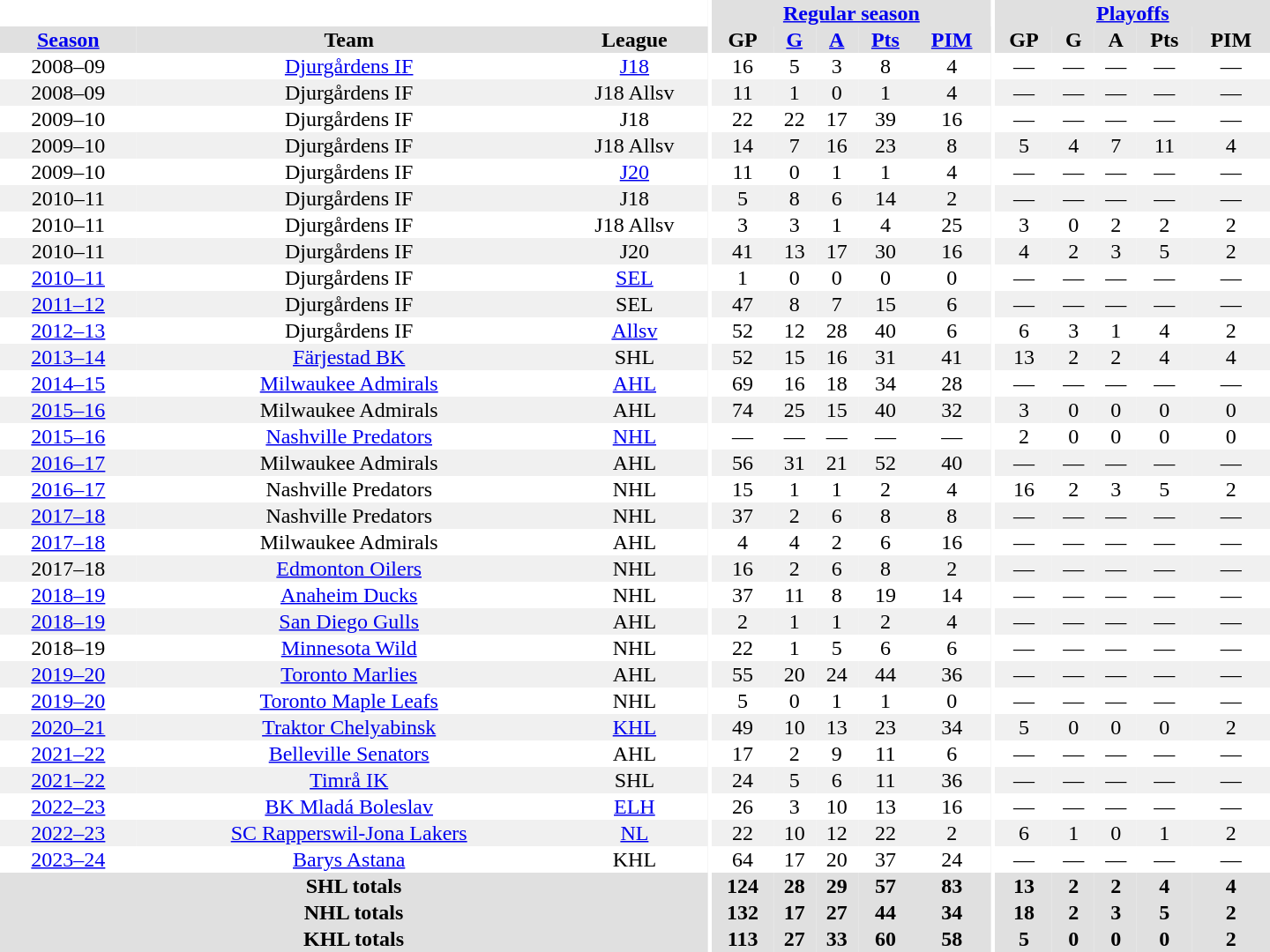<table border="0" cellpadding="1" cellspacing="0" style="text-align:center; width:60em">
<tr bgcolor="#e0e0e0">
<th colspan="3" bgcolor="#ffffff"></th>
<th rowspan="99" bgcolor="#ffffff"></th>
<th colspan="5"><a href='#'>Regular season</a></th>
<th rowspan="99" bgcolor="#ffffff"></th>
<th colspan="5"><a href='#'>Playoffs</a></th>
</tr>
<tr bgcolor="#e0e0e0">
<th><a href='#'>Season</a></th>
<th>Team</th>
<th>League</th>
<th>GP</th>
<th><a href='#'>G</a></th>
<th><a href='#'>A</a></th>
<th><a href='#'>Pts</a></th>
<th><a href='#'>PIM</a></th>
<th>GP</th>
<th>G</th>
<th>A</th>
<th>Pts</th>
<th>PIM</th>
</tr>
<tr>
<td>2008–09</td>
<td><a href='#'>Djurgårdens IF</a></td>
<td><a href='#'>J18</a></td>
<td>16</td>
<td>5</td>
<td>3</td>
<td>8</td>
<td>4</td>
<td>—</td>
<td>—</td>
<td>—</td>
<td>—</td>
<td>—</td>
</tr>
<tr bgcolor="#f0f0f0">
<td>2008–09</td>
<td>Djurgårdens IF</td>
<td>J18 Allsv</td>
<td>11</td>
<td>1</td>
<td>0</td>
<td>1</td>
<td>4</td>
<td>—</td>
<td>—</td>
<td>—</td>
<td>—</td>
<td>—</td>
</tr>
<tr>
<td>2009–10</td>
<td>Djurgårdens IF</td>
<td>J18</td>
<td>22</td>
<td>22</td>
<td>17</td>
<td>39</td>
<td>16</td>
<td>—</td>
<td>—</td>
<td>—</td>
<td>—</td>
<td>—</td>
</tr>
<tr bgcolor="#f0f0f0">
<td>2009–10</td>
<td>Djurgårdens IF</td>
<td>J18 Allsv</td>
<td>14</td>
<td>7</td>
<td>16</td>
<td>23</td>
<td>8</td>
<td>5</td>
<td>4</td>
<td>7</td>
<td>11</td>
<td>4</td>
</tr>
<tr>
<td>2009–10</td>
<td>Djurgårdens IF</td>
<td><a href='#'>J20</a></td>
<td>11</td>
<td>0</td>
<td>1</td>
<td>1</td>
<td>4</td>
<td>—</td>
<td>—</td>
<td>—</td>
<td>—</td>
<td>—</td>
</tr>
<tr bgcolor="#f0f0f0">
<td>2010–11</td>
<td>Djurgårdens IF</td>
<td>J18</td>
<td>5</td>
<td>8</td>
<td>6</td>
<td>14</td>
<td>2</td>
<td>—</td>
<td>—</td>
<td>—</td>
<td>—</td>
<td>—</td>
</tr>
<tr>
<td>2010–11</td>
<td>Djurgårdens IF</td>
<td>J18 Allsv</td>
<td>3</td>
<td>3</td>
<td>1</td>
<td>4</td>
<td>25</td>
<td>3</td>
<td>0</td>
<td>2</td>
<td>2</td>
<td>2</td>
</tr>
<tr bgcolor="#f0f0f0">
<td>2010–11</td>
<td>Djurgårdens IF</td>
<td>J20</td>
<td>41</td>
<td>13</td>
<td>17</td>
<td>30</td>
<td>16</td>
<td>4</td>
<td>2</td>
<td>3</td>
<td>5</td>
<td>2</td>
</tr>
<tr>
<td><a href='#'>2010–11</a></td>
<td>Djurgårdens IF</td>
<td><a href='#'>SEL</a></td>
<td>1</td>
<td>0</td>
<td>0</td>
<td>0</td>
<td>0</td>
<td>—</td>
<td>—</td>
<td>—</td>
<td>—</td>
<td>—</td>
</tr>
<tr bgcolor="#f0f0f0">
<td><a href='#'>2011–12</a></td>
<td>Djurgårdens IF</td>
<td>SEL</td>
<td>47</td>
<td>8</td>
<td>7</td>
<td>15</td>
<td>6</td>
<td>—</td>
<td>—</td>
<td>—</td>
<td>—</td>
<td>—</td>
</tr>
<tr>
<td><a href='#'>2012–13</a></td>
<td>Djurgårdens IF</td>
<td><a href='#'>Allsv</a></td>
<td>52</td>
<td>12</td>
<td>28</td>
<td>40</td>
<td>6</td>
<td>6</td>
<td>3</td>
<td>1</td>
<td>4</td>
<td>2</td>
</tr>
<tr bgcolor="#f0f0f0">
<td><a href='#'>2013–14</a></td>
<td><a href='#'>Färjestad BK</a></td>
<td>SHL</td>
<td>52</td>
<td>15</td>
<td>16</td>
<td>31</td>
<td>41</td>
<td>13</td>
<td>2</td>
<td>2</td>
<td>4</td>
<td>4</td>
</tr>
<tr>
<td><a href='#'>2014–15</a></td>
<td><a href='#'>Milwaukee Admirals</a></td>
<td><a href='#'>AHL</a></td>
<td>69</td>
<td>16</td>
<td>18</td>
<td>34</td>
<td>28</td>
<td>—</td>
<td>—</td>
<td>—</td>
<td>—</td>
<td>—</td>
</tr>
<tr bgcolor="#f0f0f0">
<td><a href='#'>2015–16</a></td>
<td>Milwaukee Admirals</td>
<td>AHL</td>
<td>74</td>
<td>25</td>
<td>15</td>
<td>40</td>
<td>32</td>
<td>3</td>
<td>0</td>
<td>0</td>
<td>0</td>
<td>0</td>
</tr>
<tr>
<td><a href='#'>2015–16</a></td>
<td><a href='#'>Nashville Predators</a></td>
<td><a href='#'>NHL</a></td>
<td>—</td>
<td>—</td>
<td>—</td>
<td>—</td>
<td>—</td>
<td>2</td>
<td>0</td>
<td>0</td>
<td>0</td>
<td>0</td>
</tr>
<tr bgcolor="#f0f0f0">
<td><a href='#'>2016–17</a></td>
<td>Milwaukee Admirals</td>
<td>AHL</td>
<td>56</td>
<td>31</td>
<td>21</td>
<td>52</td>
<td>40</td>
<td>—</td>
<td>—</td>
<td>—</td>
<td>—</td>
<td>—</td>
</tr>
<tr>
<td><a href='#'>2016–17</a></td>
<td>Nashville Predators</td>
<td>NHL</td>
<td>15</td>
<td>1</td>
<td>1</td>
<td>2</td>
<td>4</td>
<td>16</td>
<td>2</td>
<td>3</td>
<td>5</td>
<td>2</td>
</tr>
<tr bgcolor="#f0f0f0">
<td><a href='#'>2017–18</a></td>
<td>Nashville Predators</td>
<td>NHL</td>
<td>37</td>
<td>2</td>
<td>6</td>
<td>8</td>
<td>8</td>
<td>—</td>
<td>—</td>
<td>—</td>
<td>—</td>
<td>—</td>
</tr>
<tr>
<td><a href='#'>2017–18</a></td>
<td>Milwaukee Admirals</td>
<td>AHL</td>
<td>4</td>
<td>4</td>
<td>2</td>
<td>6</td>
<td>16</td>
<td>—</td>
<td>—</td>
<td>—</td>
<td>—</td>
<td>—</td>
</tr>
<tr bgcolor="#f0f0f0">
<td>2017–18</td>
<td><a href='#'>Edmonton Oilers</a></td>
<td>NHL</td>
<td>16</td>
<td>2</td>
<td>6</td>
<td>8</td>
<td>2</td>
<td>—</td>
<td>—</td>
<td>—</td>
<td>—</td>
<td>—</td>
</tr>
<tr>
<td><a href='#'>2018–19</a></td>
<td><a href='#'>Anaheim Ducks</a></td>
<td>NHL</td>
<td>37</td>
<td>11</td>
<td>8</td>
<td>19</td>
<td>14</td>
<td>—</td>
<td>—</td>
<td>—</td>
<td>—</td>
<td>—</td>
</tr>
<tr bgcolor="#f0f0f0">
<td><a href='#'>2018–19</a></td>
<td><a href='#'>San Diego Gulls</a></td>
<td>AHL</td>
<td>2</td>
<td>1</td>
<td>1</td>
<td>2</td>
<td>4</td>
<td>—</td>
<td>—</td>
<td>—</td>
<td>—</td>
<td>—</td>
</tr>
<tr>
<td>2018–19</td>
<td><a href='#'>Minnesota Wild</a></td>
<td>NHL</td>
<td>22</td>
<td>1</td>
<td>5</td>
<td>6</td>
<td>6</td>
<td>—</td>
<td>—</td>
<td>—</td>
<td>—</td>
<td>—</td>
</tr>
<tr bgcolor="#f0f0f0">
<td><a href='#'>2019–20</a></td>
<td><a href='#'>Toronto Marlies</a></td>
<td>AHL</td>
<td>55</td>
<td>20</td>
<td>24</td>
<td>44</td>
<td>36</td>
<td>—</td>
<td>—</td>
<td>—</td>
<td>—</td>
<td>—</td>
</tr>
<tr>
<td><a href='#'>2019–20</a></td>
<td><a href='#'>Toronto Maple Leafs</a></td>
<td>NHL</td>
<td>5</td>
<td>0</td>
<td>1</td>
<td>1</td>
<td>0</td>
<td>—</td>
<td>—</td>
<td>—</td>
<td>—</td>
<td>—</td>
</tr>
<tr bgcolor="#f0f0f0">
<td><a href='#'>2020–21</a></td>
<td><a href='#'>Traktor Chelyabinsk</a></td>
<td><a href='#'>KHL</a></td>
<td>49</td>
<td>10</td>
<td>13</td>
<td>23</td>
<td>34</td>
<td>5</td>
<td>0</td>
<td>0</td>
<td>0</td>
<td>2</td>
</tr>
<tr>
<td><a href='#'>2021–22</a></td>
<td><a href='#'>Belleville Senators</a></td>
<td>AHL</td>
<td>17</td>
<td>2</td>
<td>9</td>
<td>11</td>
<td>6</td>
<td>—</td>
<td>—</td>
<td>—</td>
<td>—</td>
<td>—</td>
</tr>
<tr bgcolor="#f0f0f0">
<td><a href='#'>2021–22</a></td>
<td><a href='#'>Timrå IK</a></td>
<td>SHL</td>
<td>24</td>
<td>5</td>
<td>6</td>
<td>11</td>
<td>36</td>
<td>—</td>
<td>—</td>
<td>—</td>
<td>—</td>
<td>—</td>
</tr>
<tr>
<td><a href='#'>2022–23</a></td>
<td><a href='#'>BK Mladá Boleslav</a></td>
<td><a href='#'>ELH</a></td>
<td>26</td>
<td>3</td>
<td>10</td>
<td>13</td>
<td>16</td>
<td>—</td>
<td>—</td>
<td>—</td>
<td>—</td>
<td>—</td>
</tr>
<tr bgcolor="#f0f0f0">
<td><a href='#'>2022–23</a></td>
<td><a href='#'>SC Rapperswil-Jona Lakers</a></td>
<td><a href='#'>NL</a></td>
<td>22</td>
<td>10</td>
<td>12</td>
<td>22</td>
<td>2</td>
<td>6</td>
<td>1</td>
<td>0</td>
<td>1</td>
<td>2</td>
</tr>
<tr>
<td><a href='#'>2023–24</a></td>
<td><a href='#'>Barys Astana</a></td>
<td>KHL</td>
<td>64</td>
<td>17</td>
<td>20</td>
<td>37</td>
<td>24</td>
<td>—</td>
<td>—</td>
<td>—</td>
<td>—</td>
<td>—</td>
</tr>
<tr bgcolor="#e0e0e0">
<th colspan="3">SHL totals</th>
<th>124</th>
<th>28</th>
<th>29</th>
<th>57</th>
<th>83</th>
<th>13</th>
<th>2</th>
<th>2</th>
<th>4</th>
<th>4</th>
</tr>
<tr bgcolor="#e0e0e0">
<th colspan="3">NHL totals</th>
<th>132</th>
<th>17</th>
<th>27</th>
<th>44</th>
<th>34</th>
<th>18</th>
<th>2</th>
<th>3</th>
<th>5</th>
<th>2</th>
</tr>
<tr bgcolor="#e0e0e0">
<th colspan="3">KHL totals</th>
<th>113</th>
<th>27</th>
<th>33</th>
<th>60</th>
<th>58</th>
<th>5</th>
<th>0</th>
<th>0</th>
<th>0</th>
<th>2</th>
</tr>
</table>
